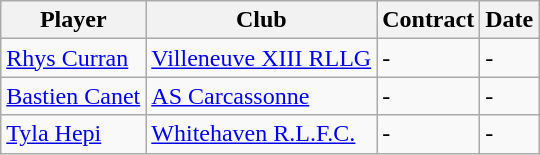<table class="wikitable">
<tr>
<th>Player</th>
<th>Club</th>
<th>Contract</th>
<th>Date</th>
</tr>
<tr>
<td> <a href='#'>Rhys Curran</a></td>
<td><a href='#'>Villeneuve XIII RLLG</a></td>
<td>-</td>
<td>-</td>
</tr>
<tr>
<td> <a href='#'>Bastien Canet</a></td>
<td><a href='#'>AS Carcassonne</a></td>
<td>-</td>
<td>-</td>
</tr>
<tr>
<td> <a href='#'>Tyla Hepi</a></td>
<td><a href='#'>Whitehaven R.L.F.C.</a></td>
<td>-</td>
<td>-</td>
</tr>
</table>
